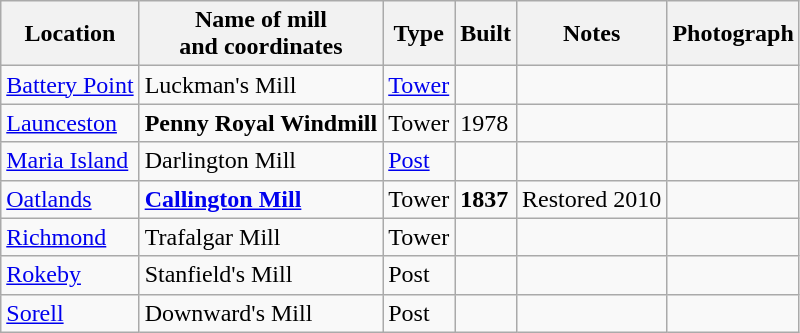<table class="wikitable">
<tr>
<th>Location</th>
<th>Name of mill<br>and coordinates</th>
<th>Type</th>
<th>Built</th>
<th>Notes</th>
<th>Photograph</th>
</tr>
<tr>
<td><a href='#'>Battery Point</a></td>
<td>Luckman's Mill</td>
<td><a href='#'>Tower</a></td>
<td></td>
<td></td>
<td></td>
</tr>
<tr>
<td><a href='#'>Launceston</a></td>
<td><strong>Penny Royal Windmill</strong></td>
<td>Tower</td>
<td>1978</td>
<td></td>
<td></td>
</tr>
<tr>
<td><a href='#'>Maria Island</a></td>
<td>Darlington Mill</td>
<td><a href='#'>Post</a></td>
<td></td>
<td></td>
<td></td>
</tr>
<tr>
<td><a href='#'>Oatlands</a></td>
<td><strong><a href='#'>Callington Mill</a></strong></td>
<td>Tower</td>
<td><strong>1837</strong></td>
<td>Restored 2010</td>
<td></td>
</tr>
<tr>
<td><a href='#'>Richmond</a></td>
<td>Trafalgar Mill</td>
<td>Tower</td>
<td></td>
<td></td>
<td></td>
</tr>
<tr>
<td><a href='#'>Rokeby</a></td>
<td>Stanfield's Mill</td>
<td>Post</td>
<td></td>
<td></td>
<td></td>
</tr>
<tr>
<td><a href='#'>Sorell</a></td>
<td>Downward's Mill</td>
<td>Post</td>
<td></td>
<td></td>
<td></td>
</tr>
</table>
